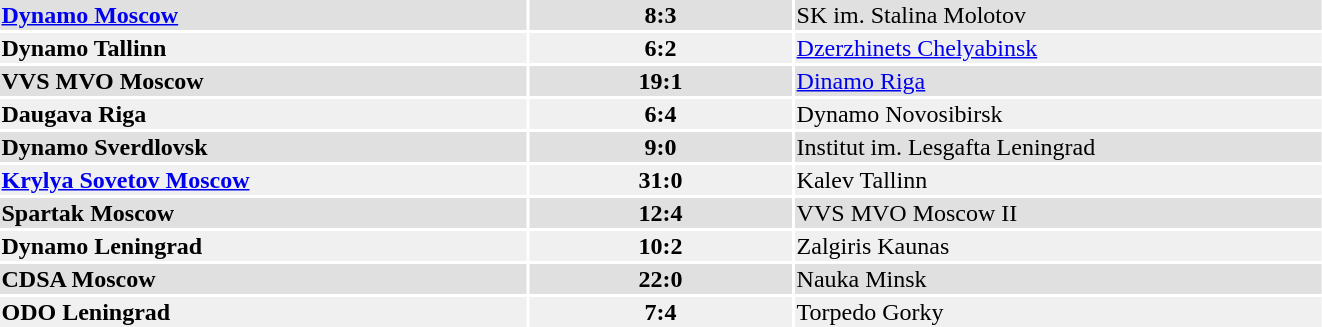<table width="70%">
<tr bgcolor="#e0e0e0">
<td style="width:40%;"><strong><a href='#'>Dynamo Moscow</a></strong></td>
<td style="width:20%;" align="center"><strong>8:3</strong></td>
<td style="width:40%;">SK im. Stalina Molotov</td>
</tr>
<tr bgcolor="#f0f0f0">
<td><strong>Dynamo Tallinn</strong></td>
<td align="center"><strong>6:2</strong></td>
<td><a href='#'>Dzerzhinets Chelyabinsk</a></td>
</tr>
<tr bgcolor="#e0e0e0">
<td><strong>VVS MVO Moscow</strong></td>
<td align="center"><strong>19:1</strong></td>
<td><a href='#'>Dinamo Riga</a></td>
</tr>
<tr bgcolor="#f0f0f0">
<td><strong>Daugava Riga</strong></td>
<th><strong>6:4</strong></th>
<td>Dynamo Novosibirsk</td>
</tr>
<tr bgcolor="#e0e0e0">
<td><strong>Dynamo Sverdlovsk</strong></td>
<td align="center"><strong>9:0</strong></td>
<td>Institut im. Lesgafta Leningrad</td>
</tr>
<tr bgcolor="#f0f0f0">
<td><strong><a href='#'>Krylya Sovetov Moscow</a></strong></td>
<td align="center"><strong>31:0</strong></td>
<td>Kalev Tallinn</td>
</tr>
<tr bgcolor="#e0e0e0">
<td><strong>Spartak Moscow</strong></td>
<td align="center"><strong>12:4</strong></td>
<td>VVS MVO Moscow II</td>
</tr>
<tr bgcolor="#f0f0f0">
<td><strong>Dynamo Leningrad</strong></td>
<th><strong>10:2</strong></th>
<td>Zalgiris Kaunas</td>
</tr>
<tr bgcolor="#e0e0e0">
<td><strong>CDSA Moscow</strong></td>
<td align="center"><strong>22:0</strong></td>
<td>Nauka Minsk</td>
</tr>
<tr bgcolor="#f0f0f0">
<td><strong>ODO Leningrad</strong></td>
<th><strong>7:4</strong></th>
<td>Torpedo Gorky</td>
</tr>
</table>
